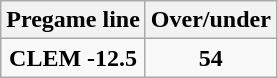<table class="wikitable">
<tr align="center">
<th style=>Pregame line</th>
<th style=>Over/under</th>
</tr>
<tr align="center">
<td><strong>CLEM -12.5</strong></td>
<td><strong>54</strong></td>
</tr>
</table>
